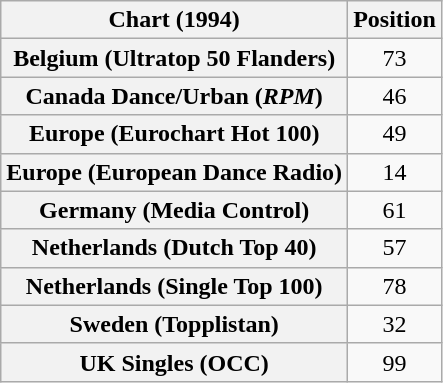<table class="wikitable plainrowheaders sortable">
<tr>
<th>Chart (1994)</th>
<th>Position</th>
</tr>
<tr>
<th scope="row">Belgium (Ultratop 50 Flanders)</th>
<td align="center">73</td>
</tr>
<tr>
<th scope="row">Canada Dance/Urban (<em>RPM</em>)</th>
<td align="center">46</td>
</tr>
<tr>
<th scope="row">Europe (Eurochart Hot 100)</th>
<td align="center">49</td>
</tr>
<tr>
<th scope="row">Europe (European Dance Radio)</th>
<td align="center">14</td>
</tr>
<tr>
<th scope="row">Germany (Media Control)</th>
<td align="center">61</td>
</tr>
<tr>
<th scope="row">Netherlands (Dutch Top 40)</th>
<td align="center">57</td>
</tr>
<tr>
<th scope="row">Netherlands (Single Top 100)</th>
<td align="center">78</td>
</tr>
<tr>
<th scope="row">Sweden (Topplistan)</th>
<td align="center">32</td>
</tr>
<tr>
<th scope="row">UK Singles (OCC)</th>
<td align=center>99</td>
</tr>
</table>
